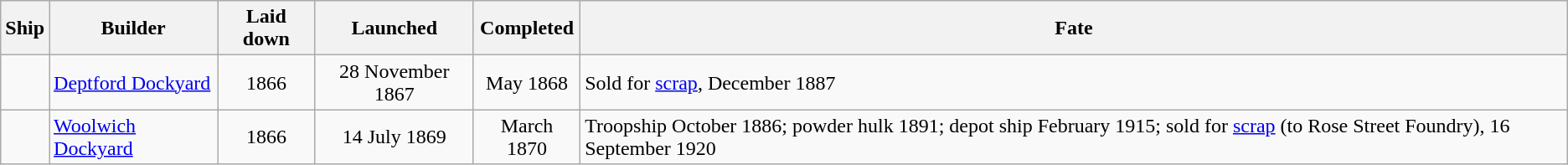<table class="wikitable">
<tr>
<th>Ship</th>
<th>Builder</th>
<th>Laid down</th>
<th>Launched</th>
<th>Completed</th>
<th>Fate</th>
</tr>
<tr>
<td></td>
<td><a href='#'>Deptford Dockyard</a></td>
<td align=center>1866</td>
<td align=center>28 November 1867</td>
<td align=center>May 1868</td>
<td>Sold for <a href='#'>scrap</a>, December 1887</td>
</tr>
<tr>
<td></td>
<td><a href='#'>Woolwich Dockyard</a></td>
<td align=center>1866</td>
<td align=center>14 July 1869</td>
<td align=center>March 1870</td>
<td>Troopship October 1886; powder hulk 1891; depot ship February 1915; sold for <a href='#'>scrap</a> (to Rose Street Foundry), 16 September 1920</td>
</tr>
</table>
